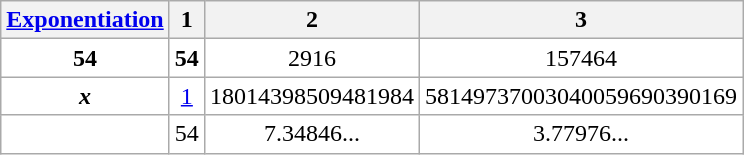<table class="wikitable" style="text-align: center; background: white">
<tr>
<th style="width:105px;"><a href='#'>Exponentiation</a></th>
<th>1</th>
<th>2</th>
<th>3</th>
</tr>
<tr>
<td><strong>54</strong></td>
<td><strong>54</strong></td>
<td>2916</td>
<td>157464</td>
</tr>
<tr>
<td><strong><em>x<em><strong></td>
<td><a href='#'>1</a></td>
<td>18014398509481984</td>
<td>58149737003040059690390169</td>
</tr>
<tr>
<td></td>
<td></strong>54<strong></td>
<td>7.34846...</td>
<td>3.77976...</td>
</tr>
</table>
